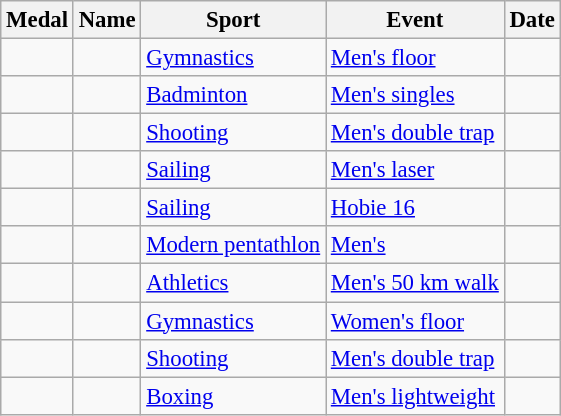<table class="wikitable sortable" style="font-size:95%">
<tr>
<th>Medal</th>
<th>Name</th>
<th>Sport</th>
<th>Event</th>
<th>Date</th>
</tr>
<tr>
<td></td>
<td></td>
<td><a href='#'>Gymnastics</a></td>
<td><a href='#'>Men's floor</a></td>
<td></td>
</tr>
<tr>
<td></td>
<td></td>
<td><a href='#'>Badminton</a></td>
<td><a href='#'>Men's singles</a></td>
<td></td>
</tr>
<tr>
<td></td>
<td></td>
<td><a href='#'>Shooting</a></td>
<td><a href='#'>Men's double trap</a></td>
<td></td>
</tr>
<tr>
<td></td>
<td></td>
<td><a href='#'>Sailing</a></td>
<td><a href='#'>Men's laser</a></td>
<td></td>
</tr>
<tr>
<td></td>
<td><br></td>
<td><a href='#'>Sailing</a></td>
<td><a href='#'>Hobie 16</a></td>
<td></td>
</tr>
<tr>
<td></td>
<td></td>
<td><a href='#'>Modern pentathlon</a></td>
<td><a href='#'>Men's</a></td>
<td></td>
</tr>
<tr>
<td></td>
<td></td>
<td><a href='#'>Athletics</a></td>
<td><a href='#'>Men's 50 km walk</a></td>
<td></td>
</tr>
<tr>
<td></td>
<td></td>
<td><a href='#'>Gymnastics</a></td>
<td><a href='#'>Women's floor</a></td>
<td></td>
</tr>
<tr>
<td></td>
<td></td>
<td><a href='#'>Shooting</a></td>
<td><a href='#'>Men's double trap</a></td>
<td></td>
</tr>
<tr>
<td></td>
<td></td>
<td><a href='#'>Boxing</a></td>
<td><a href='#'>Men's lightweight</a></td>
<td></td>
</tr>
</table>
